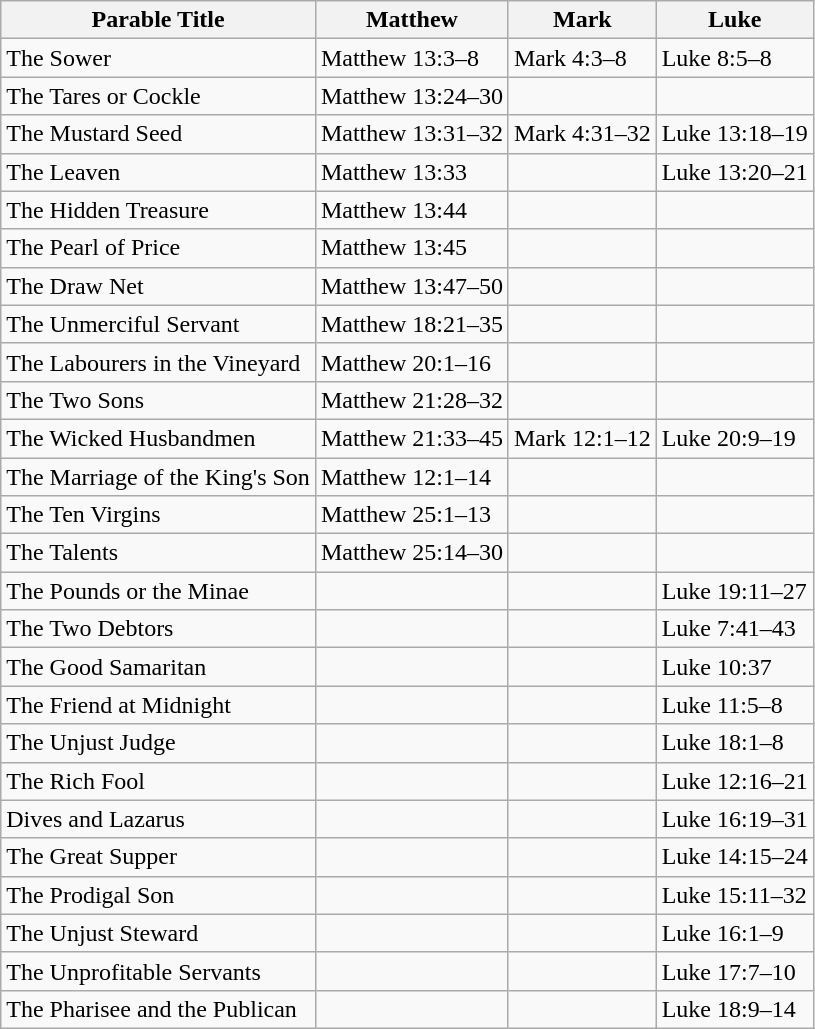<table class="wikitable sortable">
<tr>
<th>Parable Title</th>
<th>Matthew</th>
<th>Mark</th>
<th>Luke</th>
</tr>
<tr>
<td>The Sower</td>
<td>Matthew 13:3–8</td>
<td>Mark 4:3–8</td>
<td>Luke 8:5–8</td>
</tr>
<tr>
<td>The Tares or Cockle</td>
<td>Matthew 13:24–30</td>
<td></td>
<td></td>
</tr>
<tr>
<td>The Mustard Seed</td>
<td>Matthew 13:31–32</td>
<td>Mark 4:31–32</td>
<td>Luke 13:18–19</td>
</tr>
<tr>
<td>The Leaven</td>
<td>Matthew 13:33</td>
<td></td>
<td>Luke 13:20–21</td>
</tr>
<tr>
<td>The Hidden Treasure</td>
<td>Matthew 13:44</td>
<td></td>
<td></td>
</tr>
<tr>
<td>The Pearl of Price</td>
<td>Matthew 13:45</td>
<td></td>
<td></td>
</tr>
<tr>
<td>The Draw Net</td>
<td>Matthew 13:47–50</td>
<td></td>
<td></td>
</tr>
<tr>
<td>The Unmerciful Servant</td>
<td>Matthew 18:21–35</td>
<td></td>
<td></td>
</tr>
<tr>
<td>The Labourers in the Vineyard</td>
<td>Matthew 20:1–16</td>
<td></td>
<td></td>
</tr>
<tr>
<td>The Two Sons</td>
<td>Matthew 21:28–32</td>
<td></td>
<td></td>
</tr>
<tr>
<td>The Wicked Husbandmen</td>
<td>Matthew 21:33–45</td>
<td>Mark 12:1–12</td>
<td>Luke 20:9–19</td>
</tr>
<tr>
<td>The Marriage of the King's Son</td>
<td>Matthew 12:1–14</td>
<td></td>
<td></td>
</tr>
<tr>
<td>The Ten Virgins</td>
<td>Matthew 25:1–13</td>
<td></td>
<td></td>
</tr>
<tr>
<td>The Talents</td>
<td>Matthew 25:14–30</td>
<td></td>
<td></td>
</tr>
<tr>
<td>The Pounds or the Minae</td>
<td></td>
<td></td>
<td>Luke 19:11–27</td>
</tr>
<tr>
<td>The Two Debtors</td>
<td></td>
<td></td>
<td>Luke 7:41–43</td>
</tr>
<tr>
<td>The Good Samaritan</td>
<td></td>
<td></td>
<td>Luke 10:37</td>
</tr>
<tr>
<td>The Friend at Midnight</td>
<td></td>
<td></td>
<td>Luke 11:5–8</td>
</tr>
<tr>
<td>The Unjust Judge</td>
<td></td>
<td></td>
<td>Luke 18:1–8</td>
</tr>
<tr>
<td>The Rich Fool</td>
<td></td>
<td></td>
<td>Luke 12:16–21</td>
</tr>
<tr>
<td>Dives and Lazarus</td>
<td></td>
<td></td>
<td>Luke 16:19–31</td>
</tr>
<tr>
<td>The Great Supper</td>
<td></td>
<td></td>
<td>Luke 14:15–24</td>
</tr>
<tr>
<td>The Prodigal Son</td>
<td></td>
<td></td>
<td>Luke 15:11–32</td>
</tr>
<tr>
<td>The Unjust Steward</td>
<td></td>
<td></td>
<td>Luke 16:1–9</td>
</tr>
<tr>
<td>The Unprofitable Servants</td>
<td></td>
<td></td>
<td>Luke 17:7–10</td>
</tr>
<tr>
<td>The Pharisee and the Publican</td>
<td></td>
<td></td>
<td>Luke 18:9–14</td>
</tr>
</table>
